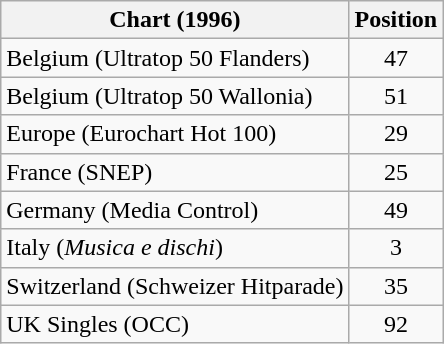<table class="wikitable sortable">
<tr>
<th>Chart (1996)</th>
<th>Position</th>
</tr>
<tr>
<td>Belgium (Ultratop 50 Flanders)</td>
<td align="center">47</td>
</tr>
<tr>
<td>Belgium (Ultratop 50 Wallonia)</td>
<td align="center">51</td>
</tr>
<tr>
<td>Europe (Eurochart Hot 100)</td>
<td align="center">29</td>
</tr>
<tr>
<td>France (SNEP)</td>
<td align="center">25</td>
</tr>
<tr>
<td>Germany (Media Control)</td>
<td align="center">49</td>
</tr>
<tr>
<td>Italy (<em>Musica e dischi</em>)</td>
<td align="center">3</td>
</tr>
<tr>
<td>Switzerland (Schweizer Hitparade)</td>
<td align="center">35</td>
</tr>
<tr>
<td>UK Singles (OCC)</td>
<td align="center">92</td>
</tr>
</table>
